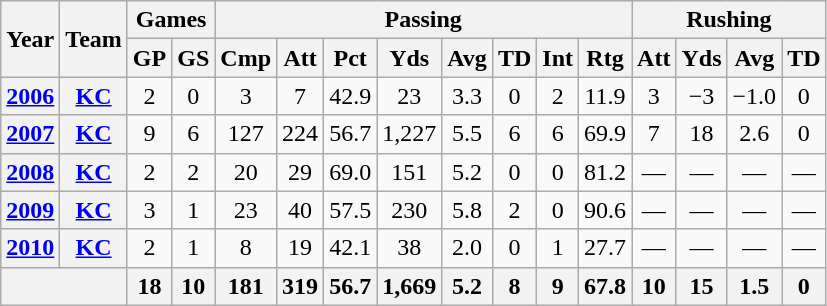<table class=wikitable style="text-align:center;">
<tr>
<th rowspan="2">Year</th>
<th rowspan="2">Team</th>
<th colspan="2">Games</th>
<th colspan="8">Passing</th>
<th colspan="4">Rushing</th>
</tr>
<tr>
<th>GP</th>
<th>GS</th>
<th>Cmp</th>
<th>Att</th>
<th>Pct</th>
<th>Yds</th>
<th>Avg</th>
<th>TD</th>
<th>Int</th>
<th>Rtg</th>
<th>Att</th>
<th>Yds</th>
<th>Avg</th>
<th>TD</th>
</tr>
<tr>
<th><a href='#'>2006</a></th>
<th><a href='#'>KC</a></th>
<td>2</td>
<td>0</td>
<td>3</td>
<td>7</td>
<td>42.9</td>
<td>23</td>
<td>3.3</td>
<td>0</td>
<td>2</td>
<td>11.9</td>
<td>3</td>
<td>−3</td>
<td>−1.0</td>
<td>0</td>
</tr>
<tr>
<th><a href='#'>2007</a></th>
<th><a href='#'>KC</a></th>
<td>9</td>
<td>6</td>
<td>127</td>
<td>224</td>
<td>56.7</td>
<td>1,227</td>
<td>5.5</td>
<td>6</td>
<td>6</td>
<td>69.9</td>
<td>7</td>
<td>18</td>
<td>2.6</td>
<td>0</td>
</tr>
<tr>
<th><a href='#'>2008</a></th>
<th><a href='#'>KC</a></th>
<td>2</td>
<td>2</td>
<td>20</td>
<td>29</td>
<td>69.0</td>
<td>151</td>
<td>5.2</td>
<td>0</td>
<td>0</td>
<td>81.2</td>
<td>—</td>
<td>—</td>
<td>—</td>
<td>—</td>
</tr>
<tr>
<th><a href='#'>2009</a></th>
<th><a href='#'>KC</a></th>
<td>3</td>
<td>1</td>
<td>23</td>
<td>40</td>
<td>57.5</td>
<td>230</td>
<td>5.8</td>
<td>2</td>
<td>0</td>
<td>90.6</td>
<td>—</td>
<td>—</td>
<td>—</td>
<td>—</td>
</tr>
<tr>
<th><a href='#'>2010</a></th>
<th><a href='#'>KC</a></th>
<td>2</td>
<td>1</td>
<td>8</td>
<td>19</td>
<td>42.1</td>
<td>38</td>
<td>2.0</td>
<td>0</td>
<td>1</td>
<td>27.7</td>
<td>—</td>
<td>—</td>
<td>—</td>
<td>—</td>
</tr>
<tr>
<th colspan="2"></th>
<th>18</th>
<th>10</th>
<th>181</th>
<th>319</th>
<th>56.7</th>
<th>1,669</th>
<th>5.2</th>
<th>8</th>
<th>9</th>
<th>67.8</th>
<th>10</th>
<th>15</th>
<th>1.5</th>
<th>0</th>
</tr>
</table>
